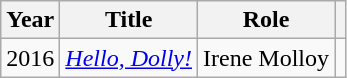<table class="wikitable">
<tr>
<th>Year</th>
<th>Title</th>
<th>Role</th>
<th></th>
</tr>
<tr>
<td>2016</td>
<td><em><a href='#'>Hello, Dolly!</a></em></td>
<td>Irene Molloy</td>
<td align="center"></td>
</tr>
</table>
